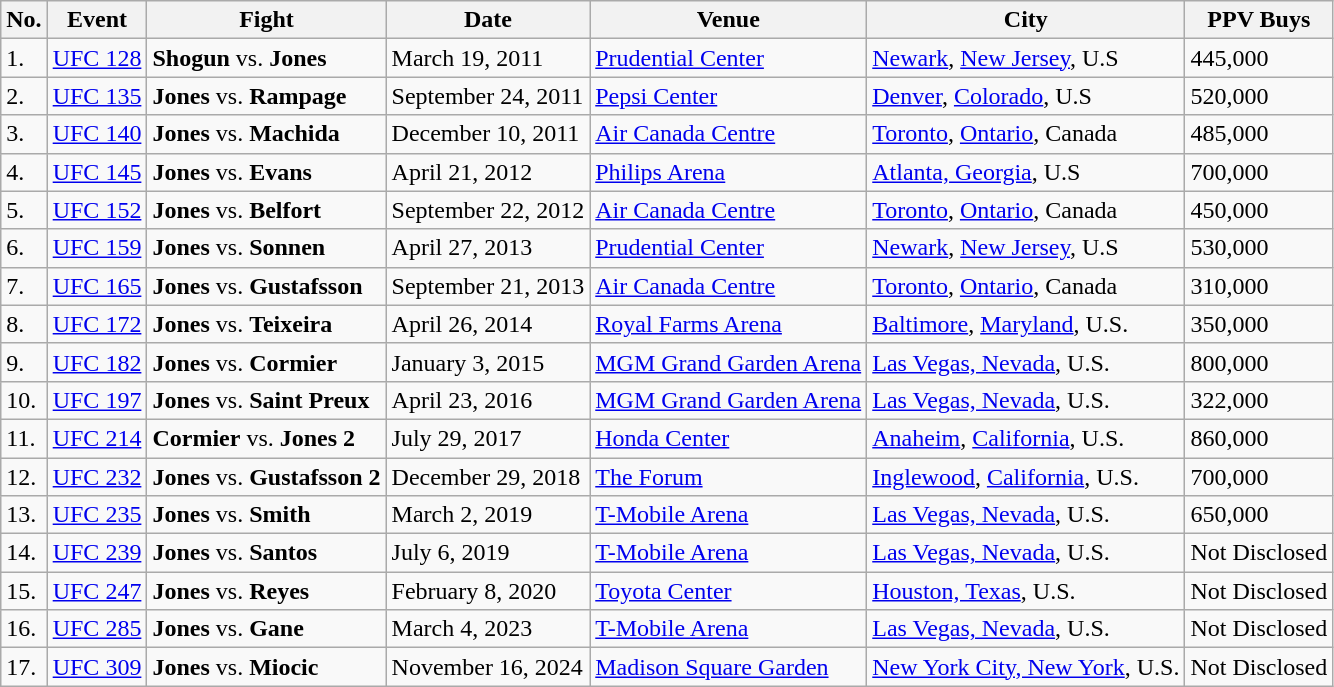<table class="wikitable sortable">
<tr>
<th>No.</th>
<th>Event</th>
<th>Fight</th>
<th>Date</th>
<th>Venue</th>
<th>City</th>
<th>PPV Buys</th>
</tr>
<tr>
<td>1.</td>
<td><a href='#'>UFC 128</a></td>
<td><strong>Shogun</strong> vs. <strong>Jones</strong></td>
<td>March 19, 2011</td>
<td><a href='#'>Prudential Center</a></td>
<td><a href='#'>Newark</a>, <a href='#'>New Jersey</a>, U.S</td>
<td>445,000</td>
</tr>
<tr>
<td>2.</td>
<td><a href='#'>UFC 135</a></td>
<td><strong>Jones</strong> vs. <strong>Rampage</strong></td>
<td>September 24, 2011</td>
<td><a href='#'>Pepsi Center</a></td>
<td><a href='#'>Denver</a>, <a href='#'>Colorado</a>, U.S</td>
<td>520,000</td>
</tr>
<tr>
<td>3.</td>
<td><a href='#'>UFC 140</a></td>
<td><strong>Jones</strong> vs. <strong>Machida</strong></td>
<td>December 10, 2011</td>
<td><a href='#'>Air Canada Centre</a></td>
<td><a href='#'>Toronto</a>, <a href='#'>Ontario</a>, Canada</td>
<td>485,000</td>
</tr>
<tr>
<td>4.</td>
<td><a href='#'>UFC 145</a></td>
<td><strong>Jones</strong> vs. <strong>Evans</strong></td>
<td>April 21, 2012</td>
<td><a href='#'>Philips Arena</a></td>
<td><a href='#'>Atlanta, Georgia</a>, U.S</td>
<td>700,000</td>
</tr>
<tr>
<td>5.</td>
<td><a href='#'>UFC 152</a></td>
<td><strong>Jones</strong> vs. <strong>Belfort</strong></td>
<td>September 22, 2012</td>
<td><a href='#'>Air Canada Centre</a></td>
<td><a href='#'>Toronto</a>, <a href='#'>Ontario</a>, Canada</td>
<td>450,000</td>
</tr>
<tr>
<td>6.</td>
<td><a href='#'>UFC 159</a></td>
<td><strong>Jones</strong> vs. <strong>Sonnen</strong></td>
<td>April 27, 2013</td>
<td><a href='#'>Prudential Center</a></td>
<td><a href='#'>Newark</a>, <a href='#'>New Jersey</a>, U.S</td>
<td>530,000</td>
</tr>
<tr>
<td>7.</td>
<td><a href='#'>UFC 165</a></td>
<td><strong>Jones</strong> vs. <strong>Gustafsson</strong></td>
<td>September 21, 2013</td>
<td><a href='#'>Air Canada Centre</a></td>
<td><a href='#'>Toronto</a>, <a href='#'>Ontario</a>, Canada</td>
<td>310,000</td>
</tr>
<tr>
<td>8.</td>
<td><a href='#'>UFC 172</a></td>
<td><strong>Jones</strong> vs. <strong>Teixeira</strong></td>
<td>April 26, 2014</td>
<td><a href='#'>Royal Farms Arena</a></td>
<td><a href='#'>Baltimore</a>, <a href='#'>Maryland</a>, U.S.</td>
<td>350,000</td>
</tr>
<tr>
<td>9.</td>
<td><a href='#'>UFC 182</a></td>
<td><strong>Jones</strong> vs. <strong>Cormier</strong></td>
<td>January 3, 2015</td>
<td><a href='#'>MGM Grand Garden Arena</a></td>
<td><a href='#'>Las Vegas, Nevada</a>, U.S.</td>
<td>800,000</td>
</tr>
<tr>
<td>10.</td>
<td><a href='#'>UFC 197</a></td>
<td><strong>Jones</strong> vs. <strong>Saint Preux</strong></td>
<td>April 23, 2016</td>
<td><a href='#'>MGM Grand Garden Arena</a></td>
<td><a href='#'>Las Vegas, Nevada</a>, U.S.</td>
<td>322,000</td>
</tr>
<tr>
<td>11.</td>
<td><a href='#'>UFC 214</a></td>
<td><strong>Cormier</strong> vs. <strong>Jones 2</strong></td>
<td>July 29, 2017</td>
<td><a href='#'>Honda Center</a></td>
<td><a href='#'>Anaheim</a>, <a href='#'>California</a>, U.S.</td>
<td>860,000</td>
</tr>
<tr>
<td>12.</td>
<td><a href='#'>UFC 232</a></td>
<td><strong>Jones</strong> vs. <strong>Gustafsson 2</strong></td>
<td>December 29, 2018</td>
<td><a href='#'>The Forum</a></td>
<td><a href='#'>Inglewood</a>, <a href='#'>California</a>, U.S.</td>
<td>700,000</td>
</tr>
<tr>
<td>13.</td>
<td><a href='#'>UFC 235</a></td>
<td><strong>Jones</strong> vs. <strong>Smith</strong></td>
<td>March 2, 2019</td>
<td><a href='#'>T-Mobile Arena</a></td>
<td><a href='#'>Las Vegas, Nevada</a>, U.S.</td>
<td>650,000</td>
</tr>
<tr>
<td>14.</td>
<td><a href='#'>UFC 239</a></td>
<td><strong>Jones</strong> vs. <strong>Santos</strong></td>
<td>July 6, 2019</td>
<td><a href='#'>T-Mobile Arena</a></td>
<td><a href='#'>Las Vegas, Nevada</a>, U.S.</td>
<td>Not Disclosed</td>
</tr>
<tr>
<td>15.</td>
<td><a href='#'>UFC 247</a></td>
<td><strong>Jones</strong> vs. <strong>Reyes</strong></td>
<td>February 8, 2020</td>
<td><a href='#'>Toyota Center</a></td>
<td><a href='#'>Houston, Texas</a>, U.S.</td>
<td>Not Disclosed</td>
</tr>
<tr>
<td>16.</td>
<td><a href='#'>UFC 285</a></td>
<td><strong>Jones</strong> vs. <strong>Gane</strong></td>
<td>March 4, 2023</td>
<td><a href='#'>T-Mobile Arena</a></td>
<td><a href='#'>Las Vegas, Nevada</a>, U.S.</td>
<td>Not Disclosed</td>
</tr>
<tr>
<td>17.</td>
<td><a href='#'>UFC 309</a></td>
<td><strong>Jones</strong> vs. <strong>Miocic</strong></td>
<td>November 16, 2024</td>
<td><a href='#'>Madison Square Garden</a></td>
<td><a href='#'>New York City, New York</a>, U.S.</td>
<td>Not Disclosed</td>
</tr>
</table>
